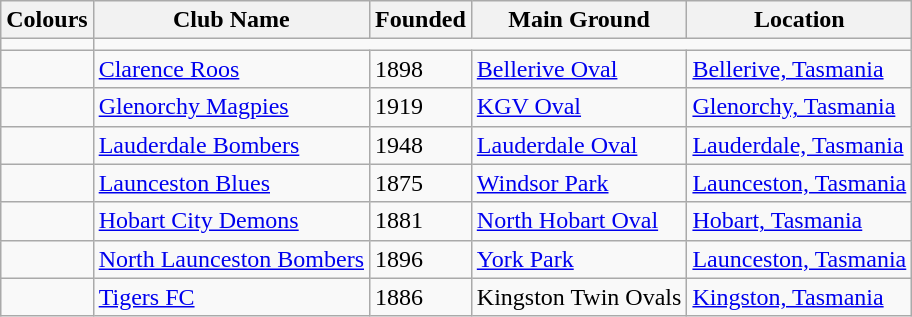<table class="wikitable" style=max-width:Xem>
<tr>
<th>Colours</th>
<th>Club Name</th>
<th>Founded</th>
<th>Main Ground</th>
<th>Location</th>
</tr>
<tr>
<td></td>
</tr>
<tr>
<td></td>
<td><a href='#'>Clarence Roos</a></td>
<td>1898</td>
<td><a href='#'>Bellerive Oval</a></td>
<td><a href='#'>Bellerive, Tasmania</a></td>
</tr>
<tr>
<td></td>
<td><a href='#'>Glenorchy Magpies</a></td>
<td>1919</td>
<td><a href='#'>KGV Oval</a></td>
<td><a href='#'>Glenorchy, Tasmania</a></td>
</tr>
<tr>
<td></td>
<td><a href='#'>Lauderdale Bombers</a></td>
<td>1948</td>
<td><a href='#'>Lauderdale Oval</a></td>
<td><a href='#'>Lauderdale, Tasmania</a></td>
</tr>
<tr>
<td></td>
<td><a href='#'>Launceston Blues</a></td>
<td>1875</td>
<td><a href='#'>Windsor Park</a></td>
<td><a href='#'>Launceston, Tasmania</a></td>
</tr>
<tr>
<td></td>
<td><a href='#'>Hobart City Demons</a></td>
<td>1881</td>
<td><a href='#'>North Hobart Oval</a></td>
<td><a href='#'>Hobart, Tasmania</a></td>
</tr>
<tr>
<td></td>
<td><a href='#'>North Launceston Bombers</a></td>
<td>1896</td>
<td><a href='#'>York Park</a></td>
<td><a href='#'>Launceston, Tasmania</a></td>
</tr>
<tr>
<td></td>
<td><a href='#'>Tigers FC</a></td>
<td>1886</td>
<td>Kingston Twin Ovals</td>
<td><a href='#'>Kingston, Tasmania</a></td>
</tr>
</table>
